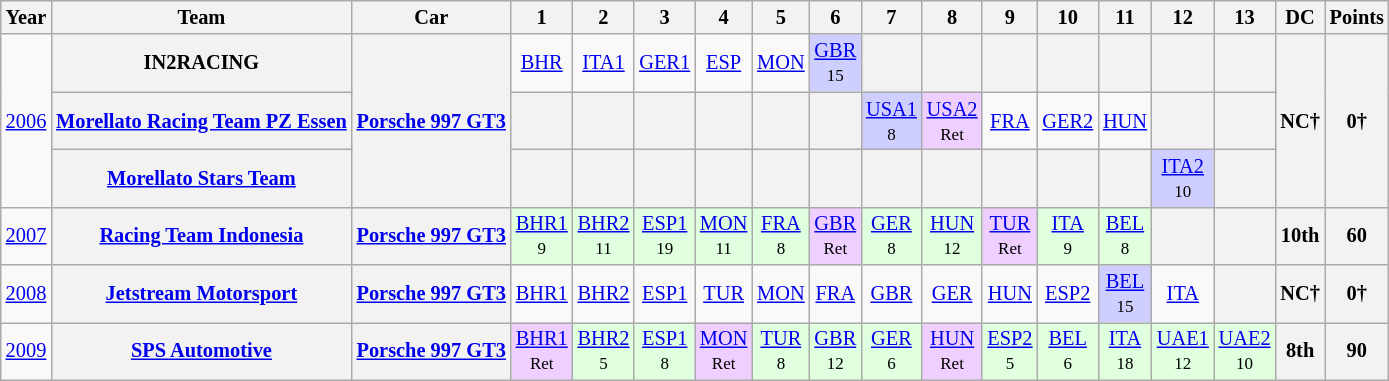<table class="wikitable" style="text-align:center; font-size:85%">
<tr>
<th>Year</th>
<th>Team</th>
<th>Car</th>
<th>1</th>
<th>2</th>
<th>3</th>
<th>4</th>
<th>5</th>
<th>6</th>
<th>7</th>
<th>8</th>
<th>9</th>
<th>10</th>
<th>11</th>
<th>12</th>
<th>13</th>
<th>DC</th>
<th>Points</th>
</tr>
<tr>
<td rowspan=3><a href='#'>2006</a></td>
<th nowrap>IN2RACING</th>
<th rowspan=3 nowrap><a href='#'>Porsche 997 GT3</a></th>
<td><a href='#'>BHR</a></td>
<td><a href='#'>ITA1</a></td>
<td><a href='#'>GER1</a></td>
<td><a href='#'>ESP</a></td>
<td><a href='#'>MON</a></td>
<td style="background:#CFCFFF;"><a href='#'>GBR</a><br><small>15</small></td>
<th></th>
<th></th>
<th></th>
<th></th>
<th></th>
<th></th>
<th></th>
<th rowspan=3>NC†</th>
<th rowspan=3>0†</th>
</tr>
<tr>
<th nowrap><a href='#'>Morellato Racing Team PZ Essen</a></th>
<th></th>
<th></th>
<th></th>
<th></th>
<th></th>
<th></th>
<td style="background:#CFCFFF;"><a href='#'>USA1</a><br><small>8</small></td>
<td style="background:#EFCFFF;"><a href='#'>USA2</a><br><small>Ret</small></td>
<td><a href='#'>FRA</a></td>
<td><a href='#'>GER2</a></td>
<td><a href='#'>HUN</a></td>
<th></th>
<th></th>
</tr>
<tr>
<th nowrap><a href='#'>Morellato Stars Team</a></th>
<th></th>
<th></th>
<th></th>
<th></th>
<th></th>
<th></th>
<th></th>
<th></th>
<th></th>
<th></th>
<th></th>
<td style="background:#CFCFFF;"><a href='#'>ITA2</a><br><small>10</small></td>
<th></th>
</tr>
<tr>
<td><a href='#'>2007</a></td>
<th nowrap><a href='#'>Racing Team Indonesia</a></th>
<th nowrap><a href='#'>Porsche 997 GT3</a></th>
<td style="background:#DFFFDF;"><a href='#'>BHR1</a><br><small>9</small></td>
<td style="background:#DFFFDF;"><a href='#'>BHR2</a><br><small>11</small></td>
<td style="background:#DFFFDF;"><a href='#'>ESP1</a><br><small>19</small></td>
<td style="background:#DFFFDF;"><a href='#'>MON</a><br><small>11</small></td>
<td style="background:#DFFFDF;"><a href='#'>FRA</a><br><small>8</small></td>
<td style="background:#EFCFFF;"><a href='#'>GBR</a><br><small>Ret</small></td>
<td style="background:#DFFFDF;"><a href='#'>GER</a><br><small>8</small></td>
<td style="background:#DFFFDF;"><a href='#'>HUN</a><br><small>12</small></td>
<td style="background:#EFCFFF;"><a href='#'>TUR</a><br><small>Ret</small></td>
<td style="background:#DFFFDF;"><a href='#'>ITA</a><br><small>9</small></td>
<td style="background:#DFFFDF;"><a href='#'>BEL</a><br><small>8</small></td>
<th></th>
<th></th>
<th>10th</th>
<th>60</th>
</tr>
<tr>
<td><a href='#'>2008</a></td>
<th nowrap><a href='#'>Jetstream Motorsport</a></th>
<th nowrap><a href='#'>Porsche 997 GT3</a></th>
<td><a href='#'>BHR1</a></td>
<td><a href='#'>BHR2</a></td>
<td><a href='#'>ESP1</a></td>
<td><a href='#'>TUR</a></td>
<td><a href='#'>MON</a></td>
<td><a href='#'>FRA</a></td>
<td><a href='#'>GBR</a></td>
<td><a href='#'>GER</a></td>
<td><a href='#'>HUN</a></td>
<td><a href='#'>ESP2</a></td>
<td style="background:#CFCFFF;"><a href='#'>BEL</a><br><small>15</small></td>
<td><a href='#'>ITA</a></td>
<th></th>
<th>NC†</th>
<th>0†</th>
</tr>
<tr>
<td><a href='#'>2009</a></td>
<th nowrap><a href='#'>SPS Automotive</a></th>
<th nowrap><a href='#'>Porsche 997 GT3</a></th>
<td style="background:#EFCFFF;"><a href='#'>BHR1</a><br><small>Ret</small></td>
<td style="background:#DFFFDF;"><a href='#'>BHR2</a><br><small>5</small></td>
<td style="background:#DFFFDF;"><a href='#'>ESP1</a><br><small>8</small></td>
<td style="background:#EFCFFF;"><a href='#'>MON</a><br><small>Ret</small></td>
<td style="background:#DFFFDF;"><a href='#'>TUR</a><br><small>8</small></td>
<td style="background:#DFFFDF;"><a href='#'>GBR</a><br><small>12</small></td>
<td style="background:#DFFFDF;"><a href='#'>GER</a><br><small>6</small></td>
<td style="background:#EFCFFF;"><a href='#'>HUN</a><br><small>Ret</small></td>
<td style="background:#DFFFDF;"><a href='#'>ESP2</a><br><small>5</small></td>
<td style="background:#DFFFDF;"><a href='#'>BEL</a><br><small>6</small></td>
<td style="background:#DFFFDF;"><a href='#'>ITA</a><br><small>18</small></td>
<td style="background:#DFFFDF;"><a href='#'>UAE1</a><br><small>12</small></td>
<td style="background:#DFFFDF;"><a href='#'>UAE2</a><br><small>10</small></td>
<th>8th</th>
<th>90</th>
</tr>
</table>
